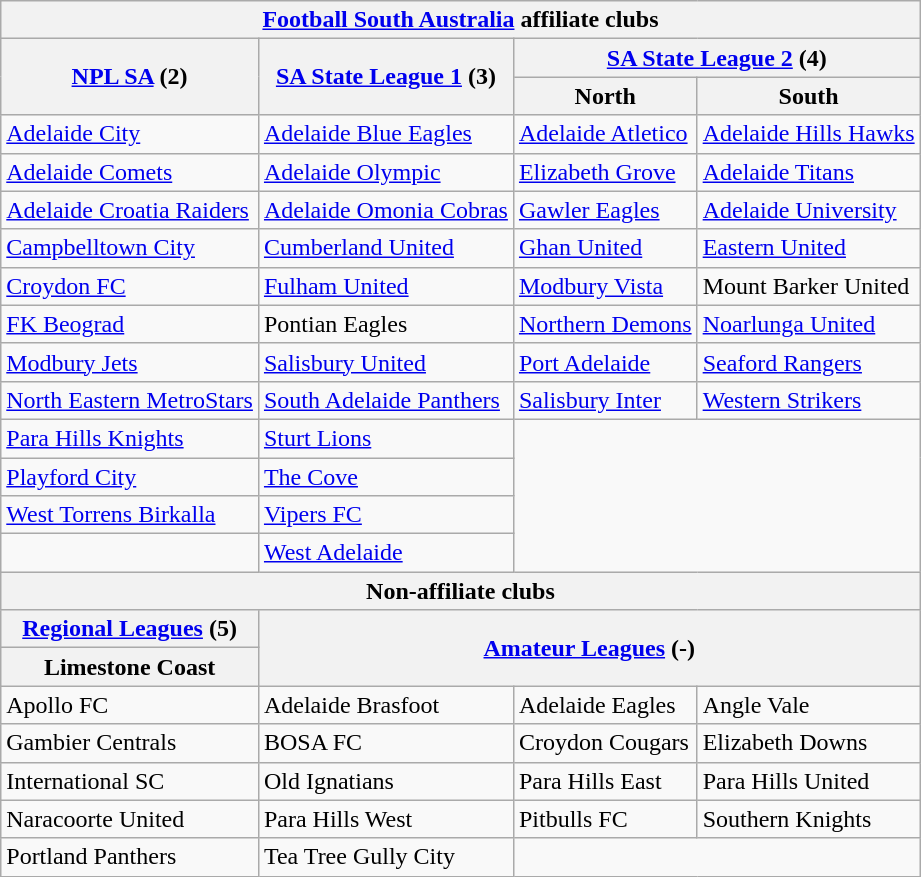<table class="wikitable">
<tr>
<th colspan="4"><a href='#'>Football South Australia</a> affiliate clubs</th>
</tr>
<tr>
<th rowspan="2"><a href='#'>NPL SA</a> (2)</th>
<th rowspan="2"><a href='#'>SA State League 1</a> (3)</th>
<th colspan="2"><a href='#'>SA State League 2</a> (4)</th>
</tr>
<tr>
<th>North</th>
<th>South</th>
</tr>
<tr>
<td><a href='#'>Adelaide City</a></td>
<td><a href='#'>Adelaide Blue Eagles</a></td>
<td><a href='#'>Adelaide Atletico</a></td>
<td><a href='#'>Adelaide Hills Hawks</a></td>
</tr>
<tr>
<td><a href='#'>Adelaide Comets</a></td>
<td><a href='#'>Adelaide Olympic</a></td>
<td><a href='#'>Elizabeth Grove</a></td>
<td><a href='#'>Adelaide Titans</a></td>
</tr>
<tr>
<td><a href='#'>Adelaide Croatia Raiders</a></td>
<td><a href='#'>Adelaide Omonia Cobras</a></td>
<td><a href='#'>Gawler Eagles</a></td>
<td><a href='#'>Adelaide University</a></td>
</tr>
<tr>
<td><a href='#'>Campbelltown City</a></td>
<td><a href='#'>Cumberland United</a></td>
<td><a href='#'>Ghan United</a></td>
<td><a href='#'>Eastern United</a></td>
</tr>
<tr>
<td><a href='#'>Croydon FC</a></td>
<td><a href='#'>Fulham United</a></td>
<td><a href='#'>Modbury Vista</a></td>
<td>Mount Barker United</td>
</tr>
<tr>
<td><a href='#'>FK Beograd</a></td>
<td>Pontian Eagles</td>
<td><a href='#'>Northern Demons</a></td>
<td><a href='#'>Noarlunga United</a></td>
</tr>
<tr>
<td><a href='#'>Modbury Jets</a></td>
<td><a href='#'>Salisbury United</a></td>
<td><a href='#'>Port Adelaide</a></td>
<td><a href='#'>Seaford Rangers</a></td>
</tr>
<tr>
<td><a href='#'>North Eastern MetroStars</a></td>
<td><a href='#'>South Adelaide Panthers</a></td>
<td><a href='#'>Salisbury Inter</a></td>
<td><a href='#'>Western Strikers</a></td>
</tr>
<tr>
<td><a href='#'>Para Hills Knights</a></td>
<td><a href='#'>Sturt Lions</a></td>
</tr>
<tr>
<td><a href='#'>Playford City</a></td>
<td><a href='#'>The Cove</a></td>
</tr>
<tr>
<td><a href='#'>West Torrens Birkalla</a></td>
<td><a href='#'>Vipers FC</a></td>
</tr>
<tr>
<td></td>
<td><a href='#'>West Adelaide</a></td>
</tr>
<tr>
<th colspan=4>Non-affiliate clubs</th>
</tr>
<tr>
<th><a href='#'>Regional Leagues</a> (5)</th>
<th colspan=3 rowspan="2"><a href='#'>Amateur Leagues</a> (-)</th>
</tr>
<tr>
<th>Limestone Coast</th>
</tr>
<tr>
<td>Apollo FC</td>
<td>Adelaide Brasfoot</td>
<td>Adelaide Eagles</td>
<td>Angle Vale</td>
</tr>
<tr>
<td>Gambier Centrals</td>
<td>BOSA FC</td>
<td>Croydon Cougars</td>
<td>Elizabeth Downs</td>
</tr>
<tr>
<td>International SC</td>
<td>Old Ignatians</td>
<td>Para Hills East</td>
<td>Para Hills United</td>
</tr>
<tr>
<td>Naracoorte United</td>
<td>Para Hills West</td>
<td>Pitbulls FC</td>
<td>Southern Knights</td>
</tr>
<tr>
<td>Portland Panthers</td>
<td>Tea Tree Gully City</td>
</tr>
</table>
